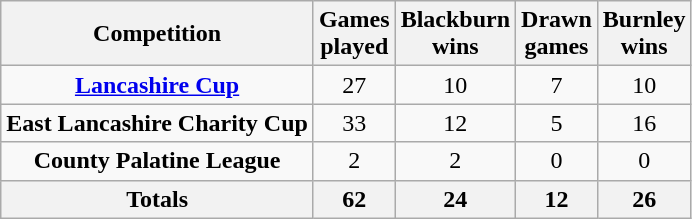<table class="wikitable sortable" style="text-align:center">
<tr>
<th>Competition</th>
<th>Games<br>played</th>
<th>Blackburn<br>wins</th>
<th>Drawn<br>games</th>
<th>Burnley<br>wins</th>
</tr>
<tr>
<td><strong><a href='#'>Lancashire Cup</a></strong></td>
<td>27</td>
<td>10</td>
<td>7</td>
<td>10</td>
</tr>
<tr>
<td><strong>East Lancashire Charity Cup</strong></td>
<td>33</td>
<td>12</td>
<td>5</td>
<td>16</td>
</tr>
<tr>
<td><strong>County Palatine League</strong></td>
<td>2</td>
<td>2</td>
<td>0</td>
<td>0</td>
</tr>
<tr class="sortbottom">
<th>Totals</th>
<th>62</th>
<th>24</th>
<th>12</th>
<th>26</th>
</tr>
</table>
